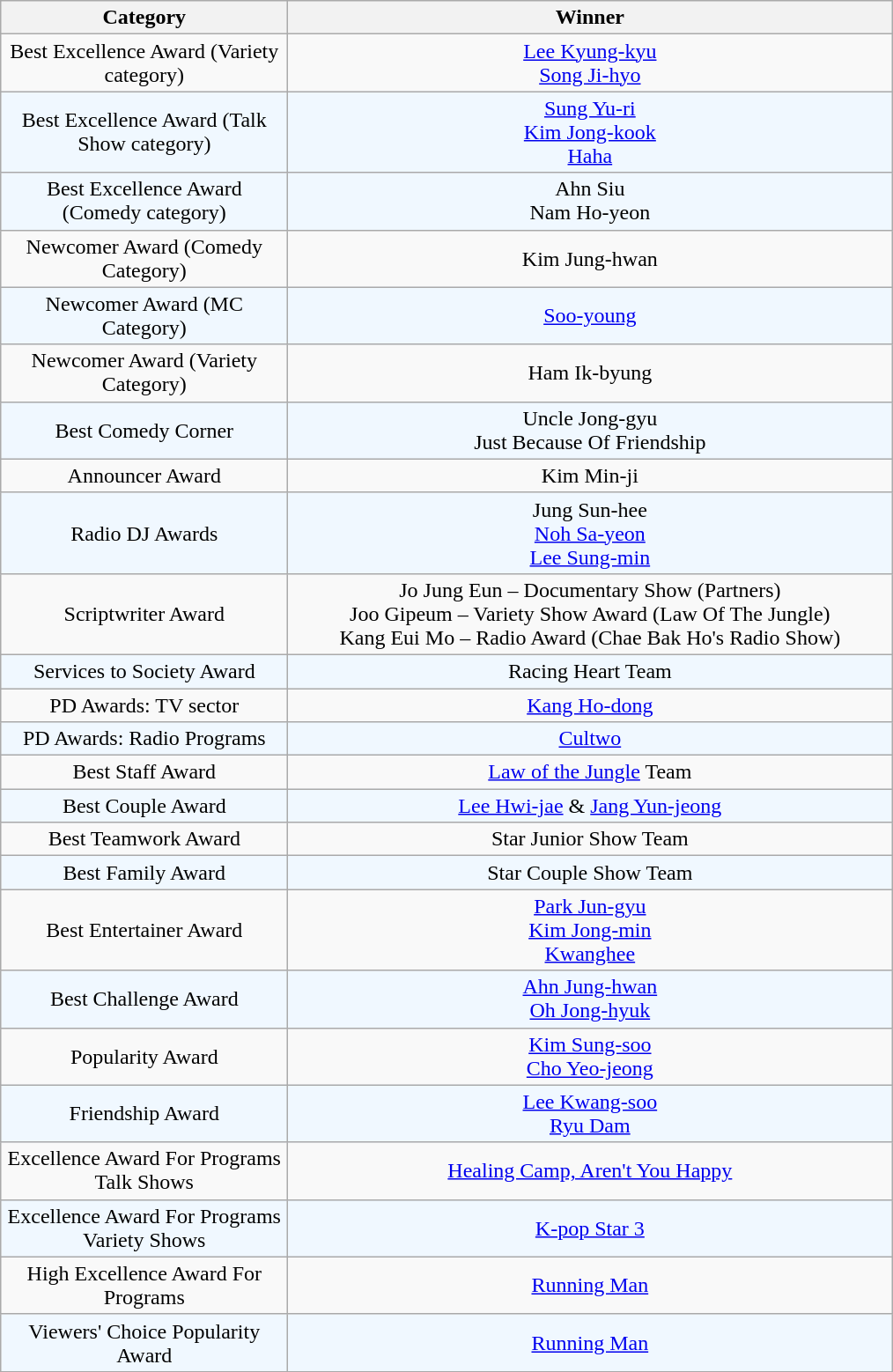<table class="wikitable sortable">
<tr align=center>
<th style="width:210px">Category</th>
<th style="width:450px">Winner</th>
</tr>
<tr align=center>
<td>Best Excellence Award (Variety category)</td>
<td><a href='#'>Lee Kyung-kyu</a> <br> <a href='#'>Song Ji-hyo</a></td>
</tr>
<tr align=center style="background:#F0F8FF">
<td>Best Excellence Award (Talk Show category)</td>
<td><a href='#'>Sung Yu-ri</a> <br> <a href='#'>Kim Jong-kook</a> <br> <a href='#'>Haha</a></td>
</tr>
<tr align=center style="background:#F0F8FF">
<td>Best Excellence Award (Comedy category)</td>
<td>Ahn Siu <br> Nam Ho-yeon</td>
</tr>
<tr align=center>
<td>Newcomer Award (Comedy Category)</td>
<td>Kim Jung-hwan</td>
</tr>
<tr align=center style="background:#F0F8FF">
<td>Newcomer Award (MC Category)</td>
<td><a href='#'>Soo-young</a></td>
</tr>
<tr align=center>
<td>Newcomer Award (Variety Category)</td>
<td>Ham Ik-byung</td>
</tr>
<tr align=center style="background:#F0F8FF">
<td>Best Comedy Corner</td>
<td>Uncle Jong-gyu <br> Just Because Of Friendship</td>
</tr>
<tr align=center>
<td>Announcer Award</td>
<td>Kim Min-ji</td>
</tr>
<tr align=center style="background:#F0F8FF">
<td>Radio DJ Awards</td>
<td>Jung Sun-hee <br> <a href='#'>Noh Sa-yeon</a> <br> <a href='#'>Lee Sung-min</a></td>
</tr>
<tr align=center>
<td>Scriptwriter Award</td>
<td>Jo Jung Eun – Documentary Show (Partners) <br> Joо Gipeum – Variety Show Award (Law Of The Jungle) <br> Kang Eui Mo – Radio Award (Chae Bak Ho's Radio Show)</td>
</tr>
<tr align=center style="background:#F0F8FF">
<td>Services to Society Award</td>
<td>Racing Heart Team</td>
</tr>
<tr align=center>
<td>PD Awards: TV sector</td>
<td><a href='#'>Kang Ho-dong</a></td>
</tr>
<tr align=center style="background:#F0F8FF">
<td>PD Awards: Radio Programs</td>
<td><a href='#'>Cultwo</a></td>
</tr>
<tr align=center>
<td>Best Staff Award</td>
<td><a href='#'>Law of the Jungle</a> Team</td>
</tr>
<tr align=center style="background:#F0F8FF">
<td>Best Couple Award</td>
<td><a href='#'>Lee Hwi-jae</a> & <a href='#'>Jang Yun-jeong</a></td>
</tr>
<tr align=center>
<td>Best Teamwork Award</td>
<td>Star Junior Show Team</td>
</tr>
<tr align=center style="background:#F0F8FF">
<td>Best Family Award</td>
<td>Star Couple Show Team</td>
</tr>
<tr align=center>
<td>Best Entertainer Award</td>
<td><a href='#'>Park Jun-gyu</a> <br> <a href='#'>Kim Jong-min</a> <br> <a href='#'>Kwanghee</a></td>
</tr>
<tr align=center style="background:#F0F8FF">
<td>Best Challenge Award</td>
<td><a href='#'>Ahn Jung-hwan</a> <br> <a href='#'>Oh Jong-hyuk</a></td>
</tr>
<tr align=center>
<td>Popularity Award</td>
<td><a href='#'>Kim Sung-soo</a> <br> <a href='#'>Cho Yeo-jeong</a></td>
</tr>
<tr align=center style="background:#F0F8FF">
<td>Friendship Award</td>
<td><a href='#'>Lee Kwang-soo</a> <br> <a href='#'>Ryu Dam</a></td>
</tr>
<tr align=center>
<td>Excellence Award For Programs Talk Shows</td>
<td><a href='#'>Healing Camp, Aren't You Happy</a></td>
</tr>
<tr align=center style="background:#F0F8FF">
<td>Excellence Award For Programs Variety Shows</td>
<td><a href='#'>K-pop Star 3</a></td>
</tr>
<tr align=center>
<td>High Excellence Award For Programs</td>
<td><a href='#'>Running Man</a></td>
</tr>
<tr align=center style="background:#F0F8FF">
<td>Viewers' Choice Popularity Award</td>
<td><a href='#'>Running Man</a></td>
</tr>
</table>
